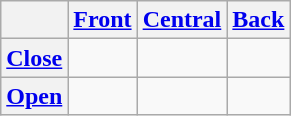<table class="wikitable" style="text-align:center">
<tr>
<th></th>
<th><a href='#'>Front</a></th>
<th><a href='#'>Central</a></th>
<th><a href='#'>Back</a></th>
</tr>
<tr>
<th><a href='#'>Close</a></th>
<td></td>
<td></td>
<td></td>
</tr>
<tr>
<th><a href='#'>Open</a></th>
<td></td>
<td></td>
<td></td>
</tr>
</table>
